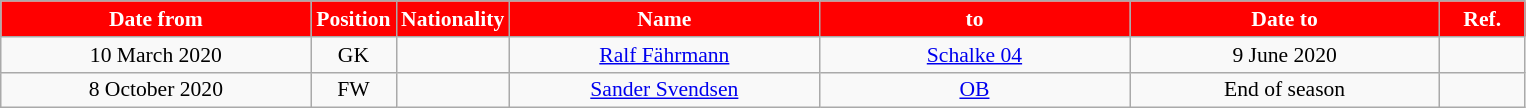<table class="wikitable" style="text-align:center; font-size:90%; ">
<tr>
<th style="background:#FF0000; color:white; width:200px;">Date from</th>
<th style="background:#FF0000; color:white; width:50px;">Position</th>
<th style="background:#FF0000; color:white; width:50px;">Nationality</th>
<th style="background:#FF0000; color:white; width:200px;">Name</th>
<th style="background:#FF0000; color:white; width:200px;">to</th>
<th style="background:#FF0000; color:white; width:200px;">Date to</th>
<th style="background:#FF0000; color:white; width:50px;">Ref.</th>
</tr>
<tr>
<td>10 March 2020</td>
<td>GK</td>
<td></td>
<td><a href='#'>Ralf Fährmann</a></td>
<td><a href='#'>Schalke 04</a></td>
<td>9 June 2020</td>
<td></td>
</tr>
<tr>
<td>8 October 2020</td>
<td>FW</td>
<td></td>
<td><a href='#'>Sander Svendsen</a></td>
<td><a href='#'>OB</a></td>
<td>End of season</td>
<td></td>
</tr>
</table>
